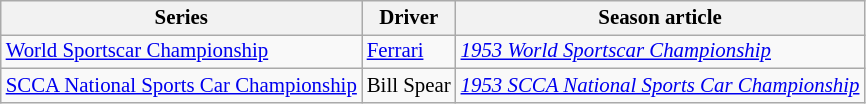<table class="wikitable" style="font-size: 87%;">
<tr>
<th>Series</th>
<th>Driver</th>
<th>Season article</th>
</tr>
<tr>
<td><a href='#'>World Sportscar Championship</a></td>
<td> <a href='#'>Ferrari</a></td>
<td><em><a href='#'>1953 World Sportscar Championship</a></em></td>
</tr>
<tr>
<td><a href='#'>SCCA National Sports Car Championship</a></td>
<td> Bill Spear</td>
<td><em><a href='#'>1953 SCCA National Sports Car Championship</a></em></td>
</tr>
</table>
